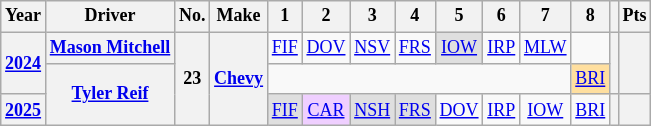<table class="wikitable" style="text-align:center; font-size:75%">
<tr>
<th>Year</th>
<th>Driver</th>
<th>No.</th>
<th>Make</th>
<th>1</th>
<th>2</th>
<th>3</th>
<th>4</th>
<th>5</th>
<th>6</th>
<th>7</th>
<th>8</th>
<th></th>
<th>Pts</th>
</tr>
<tr>
<th rowspan=2><a href='#'>2024</a></th>
<th><a href='#'>Mason Mitchell</a></th>
<th rowspan=3>23</th>
<th rowspan=3><a href='#'>Chevy</a></th>
<td><a href='#'>FIF</a></td>
<td><a href='#'>DOV</a></td>
<td><a href='#'>NSV</a></td>
<td><a href='#'>FRS</a></td>
<td style="background:#DFDFDF;"><a href='#'>IOW</a><br></td>
<td><a href='#'>IRP</a></td>
<td><a href='#'>MLW</a></td>
<td></td>
<th rowspan=2></th>
<th rowspan=2></th>
</tr>
<tr>
<th rowspan=2><a href='#'>Tyler Reif</a></th>
<td colspan=7></td>
<td style="background:#FFDF9F;"><a href='#'>BRI</a><br></td>
</tr>
<tr>
<th><a href='#'>2025</a></th>
<td style="background:#DFDFDF;"><a href='#'>FIF</a><br></td>
<td style="background:#EFCFFF;"><a href='#'>CAR</a><br></td>
<td style="background:#DFDFDF;"><a href='#'>NSH</a><br></td>
<td style="background:#DFDFDF;"><a href='#'>FRS</a><br></td>
<td><a href='#'>DOV</a></td>
<td><a href='#'>IRP</a></td>
<td><a href='#'>IOW</a></td>
<td><a href='#'>BRI</a></td>
<th></th>
<th></th>
</tr>
</table>
